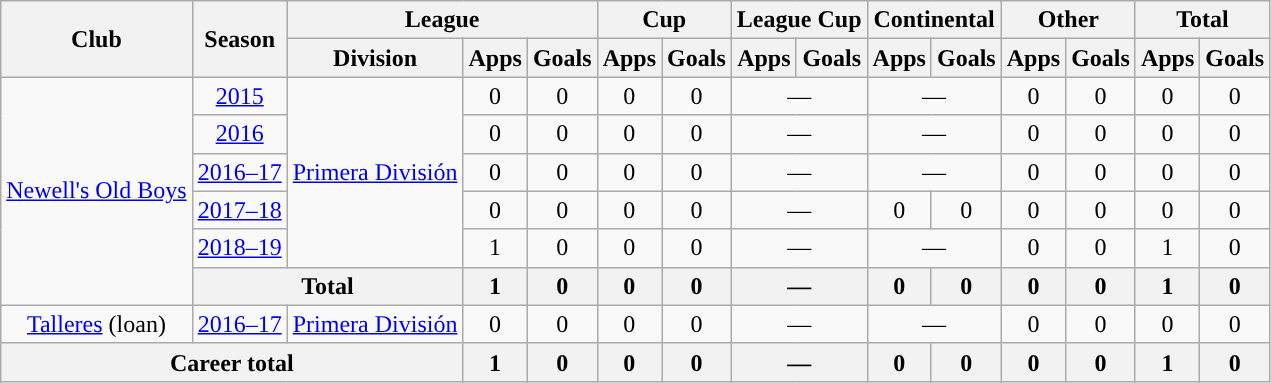<table class="wikitable" style="text-align:center">
<tr>
<th rowspan="2">Club</th>
<th rowspan="2">Season</th>
<th colspan="3">League</th>
<th colspan="2">Cup</th>
<th colspan="2">League Cup</th>
<th colspan="2">Continental</th>
<th colspan="2">Other</th>
<th colspan="2">Total</th>
</tr>
<tr>
<th>Division</th>
<th>Apps</th>
<th>Goals</th>
<th>Apps</th>
<th>Goals</th>
<th>Apps</th>
<th>Goals</th>
<th>Apps</th>
<th>Goals</th>
<th>Apps</th>
<th>Goals</th>
<th>Apps</th>
<th>Goals</th>
</tr>
<tr>
<td rowspan="6"><a href='#'>Newell's Old Boys</a></td>
<td><a href='#'>2015</a></td>
<td rowspan="5"><a href='#'>Primera División</a></td>
<td>0</td>
<td>0</td>
<td>0</td>
<td>0</td>
<td colspan="2">—</td>
<td colspan="2">—</td>
<td>0</td>
<td>0</td>
<td>0</td>
<td>0</td>
</tr>
<tr>
<td><a href='#'>2016</a></td>
<td>0</td>
<td>0</td>
<td>0</td>
<td>0</td>
<td colspan="2">—</td>
<td colspan="2">—</td>
<td>0</td>
<td>0</td>
<td>0</td>
<td>0</td>
</tr>
<tr>
<td><a href='#'>2016–17</a></td>
<td>0</td>
<td>0</td>
<td>0</td>
<td>0</td>
<td colspan="2">—</td>
<td colspan="2">—</td>
<td>0</td>
<td>0</td>
<td>0</td>
<td>0</td>
</tr>
<tr>
<td><a href='#'>2017–18</a></td>
<td>0</td>
<td>0</td>
<td>0</td>
<td>0</td>
<td colspan="2">—</td>
<td>0</td>
<td>0</td>
<td>0</td>
<td>0</td>
<td>0</td>
<td>0</td>
</tr>
<tr>
<td><a href='#'>2018–19</a></td>
<td>1</td>
<td>0</td>
<td>0</td>
<td>0</td>
<td colspan="2">—</td>
<td colspan="2">—</td>
<td>0</td>
<td>0</td>
<td>1</td>
<td>0</td>
</tr>
<tr>
<th colspan="2">Total</th>
<th>1</th>
<th>0</th>
<th>0</th>
<th>0</th>
<th colspan="2">—</th>
<th>0</th>
<th>0</th>
<th>0</th>
<th>0</th>
<th>1</th>
<th>0</th>
</tr>
<tr>
<td rowspan="1"><a href='#'>Talleres</a> (loan)</td>
<td><a href='#'>2016–17</a></td>
<td rowspan="1"><a href='#'>Primera División</a></td>
<td>0</td>
<td>0</td>
<td>0</td>
<td>0</td>
<td colspan="2">—</td>
<td colspan="2">—</td>
<td>0</td>
<td>0</td>
<td>0</td>
<td>0</td>
</tr>
<tr>
<th colspan="3">Career total</th>
<th>1</th>
<th>0</th>
<th>0</th>
<th>0</th>
<th colspan="2">—</th>
<th>0</th>
<th>0</th>
<th>0</th>
<th>0</th>
<th>1</th>
<th>0</th>
</tr>
</table>
